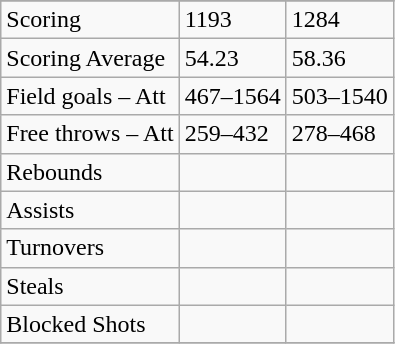<table class="wikitable">
<tr>
</tr>
<tr>
<td>Scoring</td>
<td>1193</td>
<td>1284</td>
</tr>
<tr>
<td>Scoring Average</td>
<td>54.23</td>
<td>58.36</td>
</tr>
<tr>
<td>Field goals – Att</td>
<td>467–1564</td>
<td>503–1540</td>
</tr>
<tr>
<td>Free throws – Att</td>
<td>259–432</td>
<td>278–468</td>
</tr>
<tr>
<td>Rebounds</td>
<td></td>
<td></td>
</tr>
<tr>
<td>Assists</td>
<td></td>
<td></td>
</tr>
<tr>
<td>Turnovers</td>
<td></td>
<td></td>
</tr>
<tr>
<td>Steals</td>
<td></td>
<td></td>
</tr>
<tr>
<td>Blocked Shots</td>
<td></td>
<td></td>
</tr>
<tr>
</tr>
</table>
